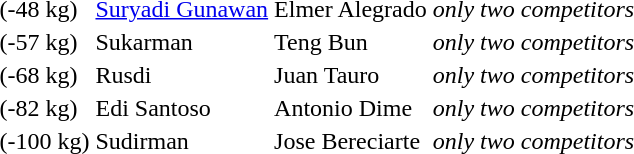<table>
<tr>
<td>(-48 kg)</td>
<td> <a href='#'>Suryadi Gunawan</a></td>
<td> Elmer Alegrado</td>
<td><em>only two competitors</em></td>
</tr>
<tr>
<td>(-57 kg)</td>
<td> Sukarman</td>
<td> Teng Bun</td>
<td><em>only two competitors</em></td>
</tr>
<tr>
<td>(-68 kg)</td>
<td> Rusdi</td>
<td> Juan Tauro</td>
<td><em>only two competitors</em></td>
</tr>
<tr>
<td>(-82 kg)</td>
<td> Edi Santoso</td>
<td> Antonio Dime</td>
<td><em>only two competitors</em></td>
</tr>
<tr>
<td>(-100 kg)</td>
<td> Sudirman</td>
<td> Jose Bereciarte</td>
<td><em>only two competitors</em></td>
</tr>
</table>
